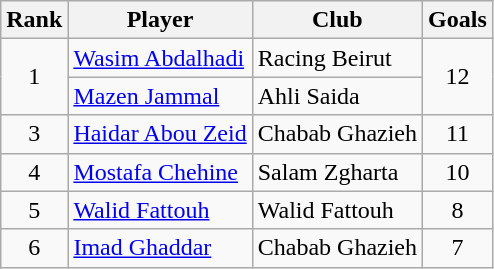<table class="wikitable" style="text-align:center">
<tr>
<th>Rank</th>
<th>Player</th>
<th>Club</th>
<th>Goals</th>
</tr>
<tr>
<td rowspan="2">1</td>
<td align="left"> <a href='#'>Wasim Abdalhadi</a></td>
<td align="left">Racing Beirut</td>
<td rowspan="2">12</td>
</tr>
<tr>
<td align="left"> <a href='#'>Mazen Jammal</a></td>
<td align="left">Ahli Saida</td>
</tr>
<tr>
<td>3</td>
<td align="left"> <a href='#'>Haidar Abou Zeid</a></td>
<td align="left">Chabab Ghazieh</td>
<td>11</td>
</tr>
<tr>
<td>4</td>
<td align="left"> <a href='#'>Mostafa Chehine</a></td>
<td align="left">Salam Zgharta</td>
<td>10</td>
</tr>
<tr>
<td>5</td>
<td align="left"> <a href='#'>Walid Fattouh</a></td>
<td align="left">Walid Fattouh</td>
<td>8</td>
</tr>
<tr>
<td>6</td>
<td align="left"> <a href='#'>Imad Ghaddar</a></td>
<td align="left">Chabab Ghazieh</td>
<td>7</td>
</tr>
</table>
